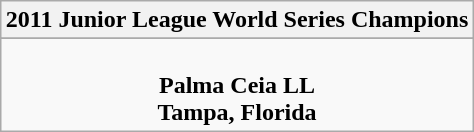<table class="wikitable" style="text-align: center; margin: 0 auto;">
<tr>
<th>2011 Junior League World Series Champions</th>
</tr>
<tr>
</tr>
<tr>
<td><br><strong>Palma Ceia LL</strong><br><strong>Tampa, Florida</strong></td>
</tr>
</table>
